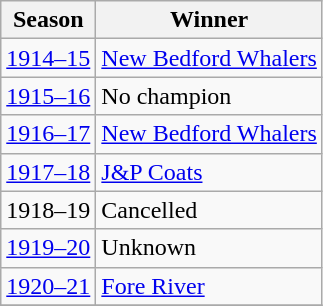<table class="wikitable">
<tr>
<th>Season</th>
<th>Winner</th>
</tr>
<tr>
<td><a href='#'>1914–15</a></td>
<td><a href='#'>New Bedford Whalers</a></td>
</tr>
<tr>
<td><a href='#'>1915–16</a></td>
<td>No champion</td>
</tr>
<tr>
<td><a href='#'>1916–17</a></td>
<td><a href='#'>New Bedford Whalers</a></td>
</tr>
<tr>
<td><a href='#'>1917–18</a></td>
<td><a href='#'>J&P Coats</a></td>
</tr>
<tr>
<td>1918–19</td>
<td>Cancelled</td>
</tr>
<tr>
<td><a href='#'>1919–20</a></td>
<td>Unknown</td>
</tr>
<tr>
<td><a href='#'>1920–21</a></td>
<td><a href='#'>Fore River</a></td>
</tr>
<tr>
</tr>
</table>
